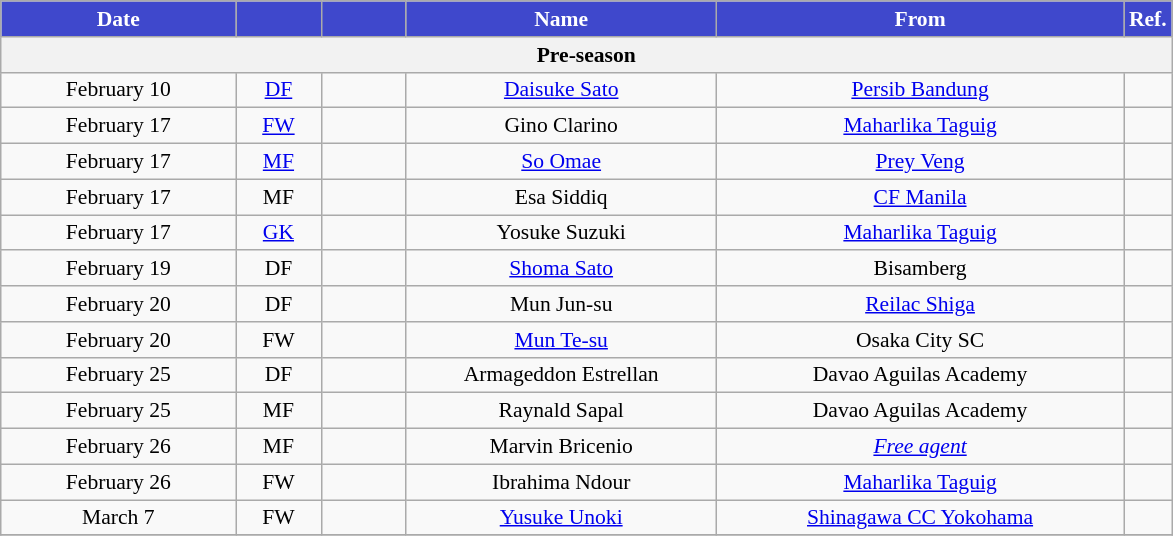<table class="wikitable" style="text-align:center; font-size:90%">
<tr>
<th style="background:#3F48CC; color:#FFFFFF; width:150px;">Date</th>
<th style="background:#3F48CC; color:#FFFFFF; width:50px;"></th>
<th style="background:#3F48CC; color:#FFFFFF; width:50px;"></th>
<th style="background:#3F48CC; color:#FFFFFF; width:200px;">Name</th>
<th style="background:#3F48CC; color:#FFFFFF; width:265px;">From</th>
<th style="background:#3F48CC; color:#FFFFFF; width:25px;">Ref.</th>
</tr>
<tr>
<th colspan=6>Pre-season</th>
</tr>
<tr>
<td>February 10</td>
<td><a href='#'>DF</a></td>
<td></td>
<td><a href='#'>Daisuke Sato</a></td>
<td> <a href='#'>Persib Bandung</a></td>
<td></td>
</tr>
<tr>
<td>February 17</td>
<td><a href='#'>FW</a></td>
<td></td>
<td>Gino Clarino</td>
<td> <a href='#'>Maharlika Taguig</a></td>
<td></td>
</tr>
<tr>
<td>February 17</td>
<td><a href='#'>MF</a></td>
<td></td>
<td><a href='#'>So Omae</a></td>
<td> <a href='#'>Prey Veng</a></td>
<td></td>
</tr>
<tr>
<td>February 17</td>
<td>MF</td>
<td></td>
<td>Esa Siddiq</td>
<td> <a href='#'>CF Manila</a></td>
<td></td>
</tr>
<tr>
<td>February 17</td>
<td><a href='#'>GK</a></td>
<td></td>
<td>Yosuke Suzuki</td>
<td> <a href='#'>Maharlika Taguig</a></td>
<td></td>
</tr>
<tr>
<td>February 19</td>
<td>DF</td>
<td></td>
<td><a href='#'>Shoma Sato</a></td>
<td> Bisamberg</td>
<td></td>
</tr>
<tr>
<td>February 20</td>
<td>DF</td>
<td></td>
<td>Mun Jun-su</td>
<td> <a href='#'>Reilac Shiga</a></td>
<td></td>
</tr>
<tr>
<td>February 20</td>
<td>FW</td>
<td></td>
<td><a href='#'>Mun Te-su</a></td>
<td> Osaka City SC</td>
<td></td>
</tr>
<tr>
<td>February 25</td>
<td>DF</td>
<td></td>
<td>Armageddon Estrellan</td>
<td> Davao Aguilas Academy</td>
<td></td>
</tr>
<tr>
<td>February 25</td>
<td>MF</td>
<td></td>
<td>Raynald Sapal</td>
<td> Davao Aguilas Academy</td>
<td></td>
</tr>
<tr>
<td>February 26</td>
<td>MF</td>
<td></td>
<td>Marvin Bricenio</td>
<td><em><a href='#'>Free agent</a></em></td>
<td></td>
</tr>
<tr>
<td>February 26</td>
<td>FW</td>
<td></td>
<td>Ibrahima Ndour</td>
<td> <a href='#'>Maharlika Taguig</a></td>
<td></td>
</tr>
<tr>
<td>March 7</td>
<td>FW</td>
<td></td>
<td><a href='#'>Yusuke Unoki</a></td>
<td> <a href='#'>Shinagawa CC Yokohama</a></td>
<td></td>
</tr>
<tr>
</tr>
</table>
